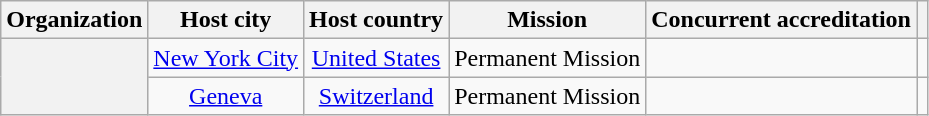<table class="wikitable plainrowheaders" style="text-align:center;">
<tr>
<th scope="col">Organization</th>
<th scope="col">Host city</th>
<th scope="col">Host country</th>
<th scope="col">Mission</th>
<th scope="col">Concurrent accreditation</th>
<th scope="col"></th>
</tr>
<tr>
<th scope="row" rowspan="2"></th>
<td><a href='#'>New York City</a></td>
<td><a href='#'>United States</a></td>
<td>Permanent Mission</td>
<td></td>
<td></td>
</tr>
<tr>
<td><a href='#'>Geneva</a></td>
<td><a href='#'>Switzerland</a></td>
<td>Permanent Mission</td>
<td></td>
<td></td>
</tr>
</table>
